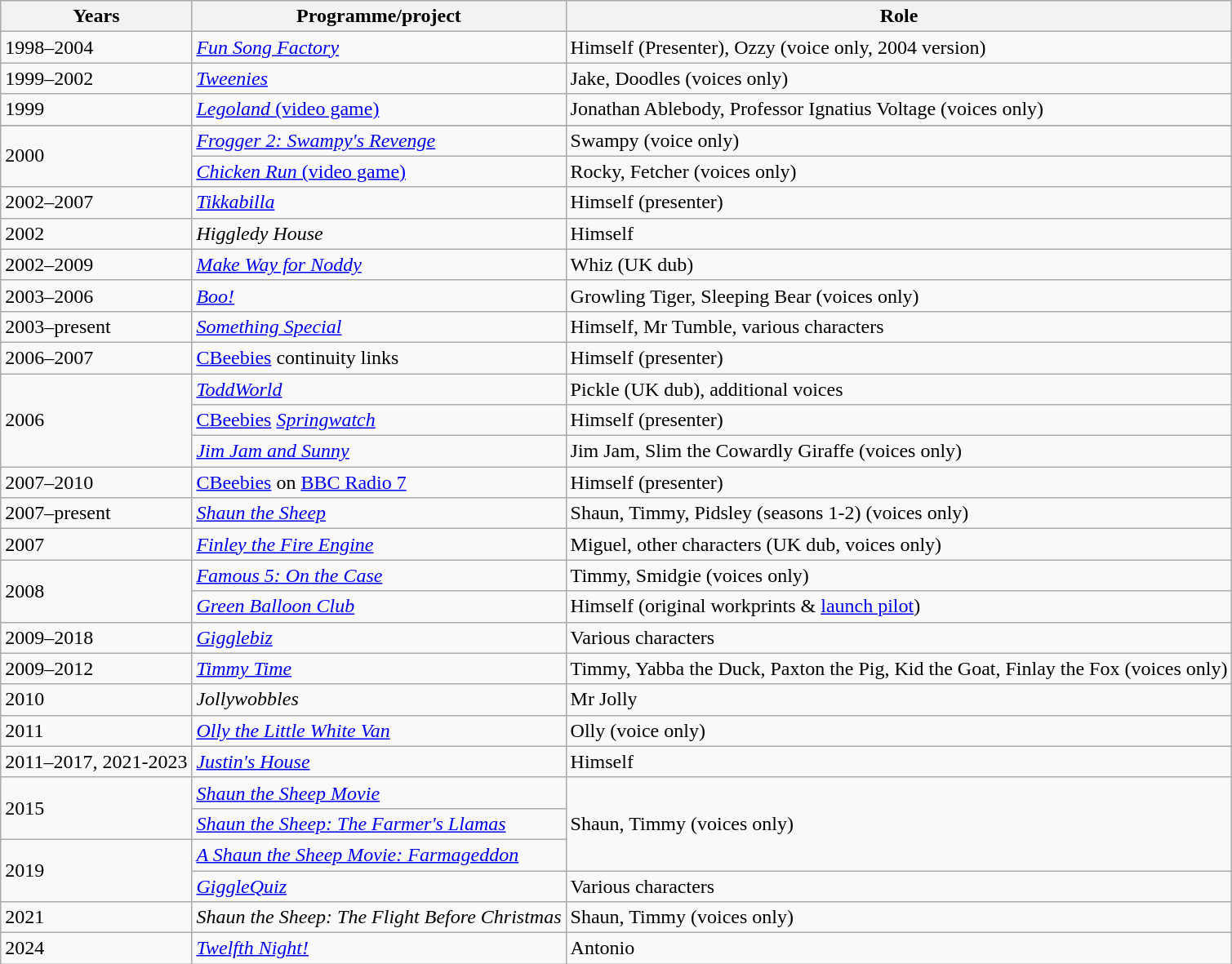<table class="wikitable">
<tr>
<th>Years</th>
<th>Programme/project</th>
<th>Role</th>
</tr>
<tr>
<td>1998–2004</td>
<td><em><a href='#'>Fun Song Factory</a></em></td>
<td>Himself (Presenter), Ozzy (voice only, 2004 version)</td>
</tr>
<tr>
<td>1999–2002</td>
<td><em><a href='#'>Tweenies</a></em></td>
<td>Jake, Doodles (voices only)</td>
</tr>
<tr>
<td>1999</td>
<td><a href='#'><em>Legoland</em> (video game)</a></td>
<td>Jonathan Ablebody, Professor Ignatius Voltage (voices only)</td>
</tr>
<tr>
</tr>
<tr>
<td rowspan="2">2000</td>
<td><em><a href='#'>Frogger 2: Swampy's Revenge</a></em></td>
<td>Swampy (voice only)</td>
</tr>
<tr>
<td><a href='#'><em>Chicken Run</em> (video game)</a></td>
<td>Rocky, Fetcher (voices only)</td>
</tr>
<tr>
<td>2002–2007</td>
<td><em><a href='#'>Tikkabilla</a></em></td>
<td>Himself (presenter)</td>
</tr>
<tr>
<td>2002</td>
<td><em>Higgledy House</em></td>
<td>Himself</td>
</tr>
<tr>
<td>2002–2009</td>
<td><em><a href='#'>Make Way for Noddy</a></em></td>
<td>Whiz (UK dub)</td>
</tr>
<tr>
<td>2003–2006</td>
<td><em><a href='#'>Boo!</a></em></td>
<td>Growling Tiger, Sleeping Bear (voices only)</td>
</tr>
<tr>
<td>2003–present</td>
<td><em><a href='#'>Something Special</a></em></td>
<td>Himself, Mr Tumble, various characters</td>
</tr>
<tr>
<td>2006–2007</td>
<td><a href='#'>CBeebies</a> continuity links</td>
<td>Himself (presenter)</td>
</tr>
<tr>
<td rowspan="3">2006</td>
<td><em><a href='#'>ToddWorld</a></em></td>
<td>Pickle (UK dub), additional voices</td>
</tr>
<tr>
<td><a href='#'>CBeebies</a> <em><a href='#'>Springwatch</a></em></td>
<td>Himself (presenter)</td>
</tr>
<tr>
<td><em><a href='#'>Jim Jam and Sunny</a></em></td>
<td>Jim Jam, Slim the Cowardly Giraffe (voices only)</td>
</tr>
<tr>
<td>2007–2010</td>
<td><a href='#'>CBeebies</a> on <a href='#'>BBC Radio 7</a></td>
<td>Himself (presenter)</td>
</tr>
<tr>
<td>2007–present</td>
<td><em><a href='#'>Shaun the Sheep</a></em></td>
<td>Shaun, Timmy, Pidsley (seasons 1-2) (voices only)</td>
</tr>
<tr>
<td>2007</td>
<td><em><a href='#'>Finley the Fire Engine</a></em></td>
<td>Miguel, other characters (UK dub, voices only)</td>
</tr>
<tr>
<td rowspan=2>2008</td>
<td><em><a href='#'>Famous 5: On the Case</a></em></td>
<td>Timmy, Smidgie (voices only) </td>
</tr>
<tr>
<td><em><a href='#'>Green Balloon Club</a></em></td>
<td>Himself (original workprints & <a href='#'>launch pilot</a>)</td>
</tr>
<tr>
<td>2009–2018</td>
<td><em><a href='#'>Gigglebiz</a></em></td>
<td>Various characters</td>
</tr>
<tr>
<td>2009–2012</td>
<td><em><a href='#'>Timmy Time</a></em></td>
<td>Timmy, Yabba the Duck, Paxton the Pig, Kid the Goat, Finlay the Fox (voices only)</td>
</tr>
<tr>
<td>2010</td>
<td><em>Jollywobbles</em></td>
<td>Mr Jolly</td>
</tr>
<tr>
<td>2011</td>
<td><em><a href='#'>Olly the Little White Van</a></em></td>
<td>Olly (voice only)</td>
</tr>
<tr>
<td>2011–2017, 2021-2023</td>
<td><em><a href='#'>Justin's House</a></em></td>
<td>Himself</td>
</tr>
<tr>
<td rowspan=2>2015</td>
<td><em><a href='#'>Shaun the Sheep Movie</a></em></td>
<td rowspan=3>Shaun, Timmy (voices only)</td>
</tr>
<tr>
<td><em><a href='#'>Shaun the Sheep: The Farmer's Llamas</a></em></td>
</tr>
<tr>
<td rowspan=2>2019</td>
<td><em><a href='#'>A Shaun the Sheep Movie: Farmageddon</a></em></td>
</tr>
<tr>
<td><em><a href='#'>GiggleQuiz</a></em></td>
<td>Various characters</td>
</tr>
<tr>
<td>2021</td>
<td><em>Shaun the Sheep: The Flight Before Christmas</em></td>
<td>Shaun, Timmy (voices only)</td>
</tr>
<tr>
<td>2024</td>
<td><em><a href='#'>Twelfth Night!</a></em></td>
<td>Antonio</td>
</tr>
</table>
